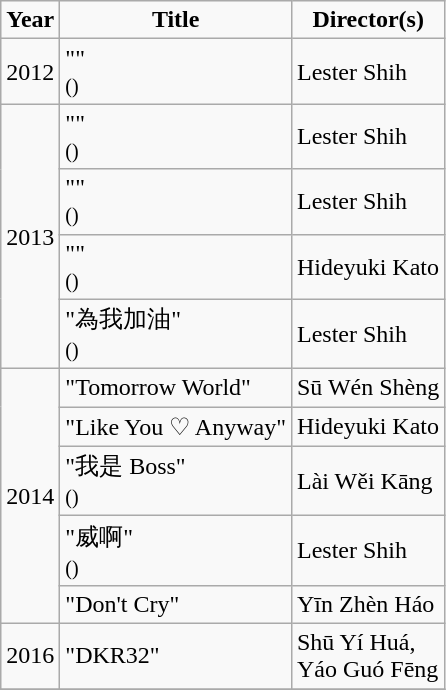<table class="wikitable">
<tr style="font-weight:bold; text-align:center">
<td>Year</td>
<td>Title</td>
<td>Director(s)</td>
</tr>
<tr>
<td>2012</td>
<td>""<br><small>()</small></td>
<td>Lester Shih</td>
</tr>
<tr>
<td rowspan="4">2013</td>
<td>""<br><small>()</small></td>
<td>Lester Shih</td>
</tr>
<tr>
<td>""<br><small>()</small></td>
<td>Lester Shih</td>
</tr>
<tr>
<td>""<br><small>()</small></td>
<td>Hideyuki Kato</td>
</tr>
<tr>
<td>"為我加油"<br><small>()</small></td>
<td>Lester Shih</td>
</tr>
<tr>
<td rowspan="5">2014</td>
<td>"Tomorrow World"</td>
<td>Sū Wén Shèng</td>
</tr>
<tr>
<td>"Like You ♡ Anyway"</td>
<td>Hideyuki Kato</td>
</tr>
<tr>
<td>"我是 Boss"<br><small>()</small></td>
<td>Lài Wěi Kāng</td>
</tr>
<tr>
<td>"威啊"<br><small>()</small></td>
<td>Lester Shih</td>
</tr>
<tr>
<td>"Don't Cry"</td>
<td>Yīn Zhèn Háo</td>
</tr>
<tr>
<td>2016</td>
<td>"DKR32"</td>
<td>Shū Yí Huá,<br>Yáo Guó Fēng</td>
</tr>
<tr>
</tr>
</table>
